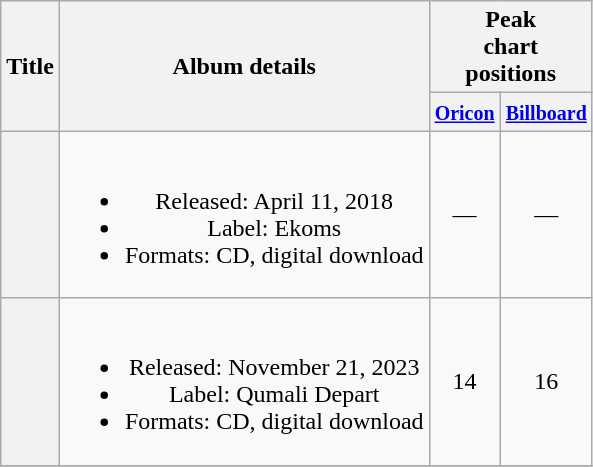<table class="wikitable plainrowheaders" style="text-align:center;">
<tr>
<th scope="col" rowspan="2">Title</th>
<th scope="col" rowspan="2">Album details</th>
<th scope="col" colspan="2">Peak<br> chart<br> positions</th>
</tr>
<tr>
<th scope="col" colspan="1"><small><a href='#'>Oricon</a></small><br></th>
<th scope="col" colspan="1"><small><a href='#'>Billboard</a></small><br></th>
</tr>
<tr>
<th scope="row"></th>
<td><br><ul><li>Released: April 11, 2018</li><li>Label: Ekoms</li><li>Formats: CD, digital download</li></ul></td>
<td>—</td>
<td>—</td>
</tr>
<tr>
<th scope="row"></th>
<td><br><ul><li>Released: November 21, 2023</li><li>Label: Qumali Depart</li><li>Formats: CD, digital download</li></ul></td>
<td>14</td>
<td>16</td>
</tr>
<tr>
</tr>
</table>
